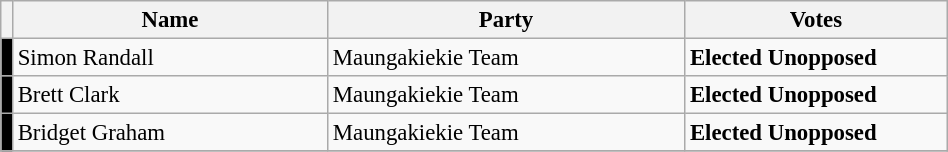<table width="50%" class="wikitable" style="font-size: 95%; width=20%;">
<tr>
<th width=1%></th>
<th width=30%>Name</th>
<th width=34%>Party</th>
<th width=25%>Votes</th>
</tr>
<tr>
<td bgcolor=#000000></td>
<td>Simon Randall</td>
<td>Maungakiekie Team</td>
<td><strong>Elected Unopposed</strong></td>
</tr>
<tr>
<td bgcolor=#000000></td>
<td>Brett Clark</td>
<td>Maungakiekie Team</td>
<td><strong>Elected Unopposed</strong></td>
</tr>
<tr>
<td bgcolor=#000000></td>
<td>Bridget Graham</td>
<td>Maungakiekie Team</td>
<td><strong>Elected Unopposed</strong></td>
</tr>
<tr>
</tr>
</table>
